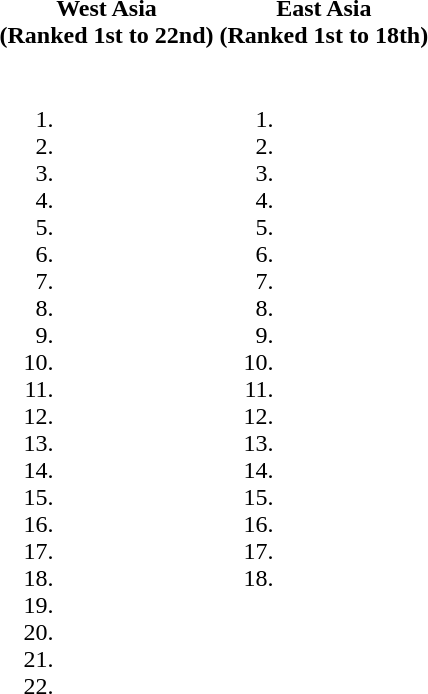<table>
<tr>
<th>West Asia <br> (Ranked 1st to 22nd)</th>
<th>East Asia <br> (Ranked 1st to 18th)</th>
</tr>
<tr valign=top>
<td><br><ol><li><strong></strong></li><li></li><li><strong></strong></li><li><strong></strong></li><li><strong></strong></li><li><strong></strong></li><li></li><li><strong></strong></li><li><strong></strong></li><li></li><li><strong></strong></li><li></li><li></li><li></li><li></li><li></li><li></li><li></li><li></li><li></li><li></li><li></li></ol></td>
<td><br><ol><li><strong></strong></li><li><strong></strong></li><li><strong></strong></li><li></li><li></li><li><strong></strong></li><li></li><li></li><li><strong></strong></li><li><strong></strong></li><li></li><li></li><li><strong></strong></li><li></li><li></li><li></li><li></li><li></li></ol></td>
</tr>
</table>
